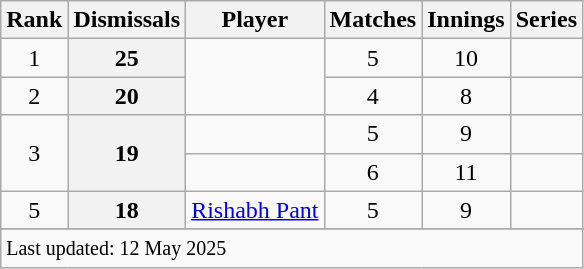<table class="wikitable sortable">
<tr>
<th scope=col>Rank</th>
<th scope=col>Dismissals</th>
<th scope=col>Player</th>
<th scope=col>Matches</th>
<th scope=col>Innings</th>
<th scope=col>Series</th>
</tr>
<tr>
<td align=center>1</td>
<th scope=row style="text-align:center;">25</th>
<td rowspan=2></td>
<td align=center>5</td>
<td align=center>10</td>
<td></td>
</tr>
<tr>
<td align=center>2</td>
<th scope=row style="text-align:center;">20</th>
<td align=center>4</td>
<td align=center>8</td>
<td></td>
</tr>
<tr>
<td align=center rowspan=2>3</td>
<th scope=row style=text-align:center; rowspan=2>19</th>
<td></td>
<td align=center>5</td>
<td align=center>9</td>
<td></td>
</tr>
<tr>
<td></td>
<td align=center>6</td>
<td align=center>11</td>
<td></td>
</tr>
<tr>
<td align=center>5</td>
<th scope=row style=text-align:center;>18</th>
<td><a href='#'>Rishabh Pant</a></td>
<td align=center>5</td>
<td align=center>9</td>
<td></td>
</tr>
<tr>
</tr>
<tr class=sortbottom>
<td colspan=6><small>Last updated: 12 May 2025</small></td>
</tr>
</table>
